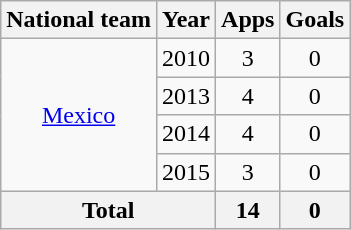<table class="wikitable" style="text-align: center;">
<tr>
<th>National team</th>
<th>Year</th>
<th>Apps</th>
<th>Goals</th>
</tr>
<tr>
<td rowspan="4" valign="center"><a href='#'>Mexico</a></td>
<td>2010</td>
<td>3</td>
<td>0</td>
</tr>
<tr>
<td>2013</td>
<td>4</td>
<td>0</td>
</tr>
<tr>
<td>2014</td>
<td>4</td>
<td>0</td>
</tr>
<tr>
<td>2015</td>
<td>3</td>
<td>0</td>
</tr>
<tr>
<th colspan="2">Total</th>
<th>14</th>
<th>0</th>
</tr>
</table>
